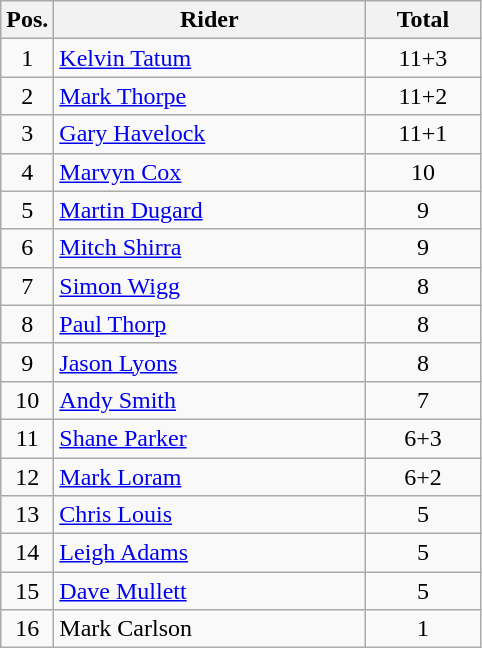<table class=wikitable>
<tr>
<th width=25px>Pos.</th>
<th width=200px>Rider</th>
<th width=70px>Total</th>
</tr>
<tr align=center >
<td>1</td>
<td align=left> <a href='#'>Kelvin Tatum</a></td>
<td>11+3</td>
</tr>
<tr align=center >
<td>2</td>
<td align=left> <a href='#'>Mark Thorpe</a></td>
<td>11+2</td>
</tr>
<tr align=center >
<td>3</td>
<td align=left> <a href='#'>Gary Havelock</a></td>
<td>11+1</td>
</tr>
<tr align=center >
<td>4</td>
<td align=left> <a href='#'>Marvyn Cox</a></td>
<td>10</td>
</tr>
<tr align=center >
<td>5</td>
<td align=left> <a href='#'>Martin Dugard</a></td>
<td>9</td>
</tr>
<tr align=center >
<td>6</td>
<td align=left> <a href='#'>Mitch Shirra</a></td>
<td>9</td>
</tr>
<tr align=center >
<td>7</td>
<td align=left> <a href='#'>Simon Wigg</a></td>
<td>8</td>
</tr>
<tr align=center >
<td>8</td>
<td align=left> <a href='#'>Paul Thorp</a></td>
<td>8</td>
</tr>
<tr align=center >
<td>9</td>
<td align=left> <a href='#'>Jason Lyons</a></td>
<td>8</td>
</tr>
<tr align=center >
<td>10</td>
<td align=left> <a href='#'>Andy Smith</a></td>
<td>7</td>
</tr>
<tr align=center >
<td>11</td>
<td align=left> <a href='#'>Shane Parker</a></td>
<td>6+3</td>
</tr>
<tr align=center >
<td>12</td>
<td align=left> <a href='#'>Mark Loram</a></td>
<td>6+2</td>
</tr>
<tr align=center>
<td>13</td>
<td align=left> <a href='#'>Chris Louis</a></td>
<td>5</td>
</tr>
<tr align=center>
<td>14</td>
<td align=left> <a href='#'>Leigh Adams</a></td>
<td>5</td>
</tr>
<tr align=center>
<td>15</td>
<td align=left> <a href='#'>Dave Mullett</a></td>
<td>5</td>
</tr>
<tr align=center>
<td>16</td>
<td align=left> Mark Carlson</td>
<td>1</td>
</tr>
</table>
